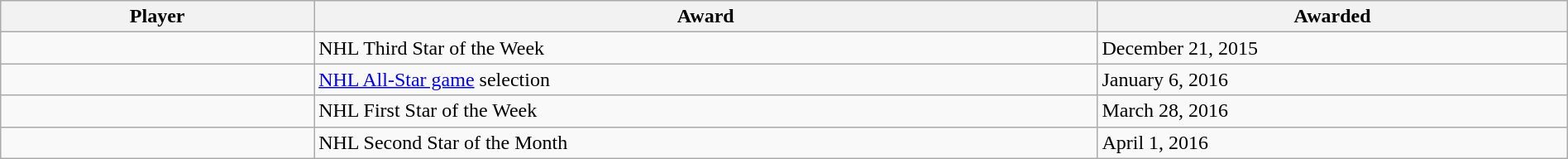<table class="wikitable sortable" style="width:100%;">
<tr>
<th style="width:20%;">Player</th>
<th style="width:50%;">Award</th>
<th style="width:30%;" data-sort-type="date">Awarded</th>
</tr>
<tr>
<td></td>
<td>NHL Third Star of the Week</td>
<td>December 21, 2015</td>
</tr>
<tr>
<td></td>
<td><a href='#'>NHL All-Star game</a> selection</td>
<td>January 6, 2016</td>
</tr>
<tr>
<td></td>
<td>NHL First Star of the Week</td>
<td>March 28, 2016</td>
</tr>
<tr>
<td></td>
<td>NHL Second Star of the Month</td>
<td>April 1, 2016</td>
</tr>
</table>
